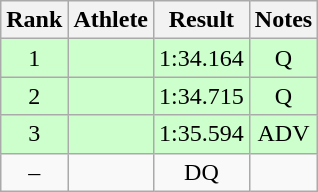<table class="wikitable" style="text-align:center">
<tr>
<th>Rank</th>
<th>Athlete</th>
<th>Result</th>
<th>Notes</th>
</tr>
<tr bgcolor=ccffcc>
<td>1</td>
<td align=left></td>
<td>1:34.164</td>
<td>Q</td>
</tr>
<tr bgcolor=ccffcc>
<td>2</td>
<td align=left></td>
<td>1:34.715</td>
<td>Q</td>
</tr>
<tr bgcolor=ccffcc>
<td>3</td>
<td align=left></td>
<td>1:35.594</td>
<td>ADV</td>
</tr>
<tr>
<td>–</td>
<td align=left></td>
<td>DQ</td>
<td></td>
</tr>
</table>
